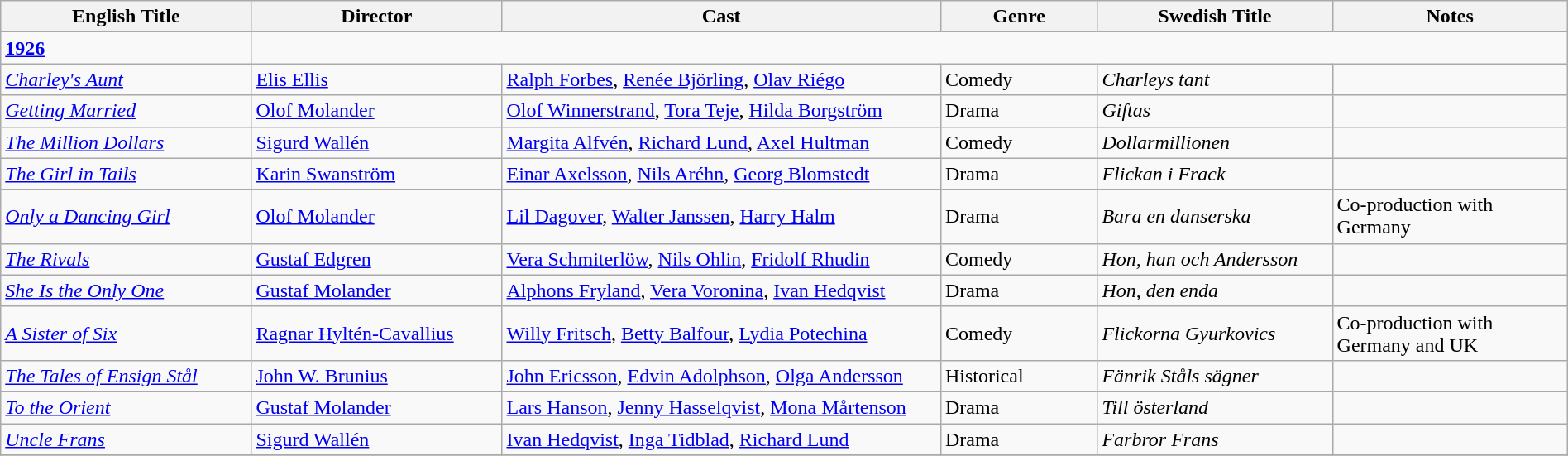<table class="wikitable" style="width:100%;">
<tr>
<th style="width:16%;">English Title</th>
<th style="width:16%;">Director</th>
<th style="width:28%;">Cast</th>
<th style="width:10%;">Genre</th>
<th style="width:15%;">Swedish Title</th>
<th style="width:15%;">Notes</th>
</tr>
<tr>
<td><strong><a href='#'>1926</a></strong></td>
</tr>
<tr>
<td><em><a href='#'>Charley's Aunt</a></em></td>
<td><a href='#'>Elis Ellis</a></td>
<td><a href='#'>Ralph Forbes</a>, <a href='#'>Renée Björling</a>, <a href='#'>Olav Riégo</a></td>
<td>Comedy</td>
<td><em>Charleys tant</em></td>
<td></td>
</tr>
<tr>
<td><em><a href='#'>Getting Married</a></em></td>
<td><a href='#'>Olof Molander</a></td>
<td><a href='#'>Olof Winnerstrand</a>, <a href='#'>Tora Teje</a>, <a href='#'>Hilda Borgström</a></td>
<td>Drama</td>
<td><em>Giftas</em></td>
<td></td>
</tr>
<tr>
<td><em><a href='#'>The Million Dollars</a></em></td>
<td><a href='#'>Sigurd Wallén</a></td>
<td><a href='#'>Margita Alfvén</a>, <a href='#'>Richard Lund</a>, <a href='#'>Axel Hultman</a></td>
<td>Comedy</td>
<td><em>Dollarmillionen</em></td>
<td></td>
</tr>
<tr>
<td><em><a href='#'>The Girl in Tails</a></em></td>
<td><a href='#'>Karin Swanström</a></td>
<td><a href='#'>Einar Axelsson</a>, <a href='#'>Nils Aréhn</a>, <a href='#'>Georg Blomstedt</a></td>
<td>Drama</td>
<td><em>Flickan i Frack</em></td>
<td></td>
</tr>
<tr>
<td><em><a href='#'>Only a Dancing Girl</a></em></td>
<td><a href='#'>Olof Molander</a></td>
<td><a href='#'>Lil Dagover</a>, <a href='#'>Walter Janssen</a>, <a href='#'>Harry Halm</a></td>
<td>Drama</td>
<td><em>Bara en danserska</em></td>
<td>Co-production with Germany</td>
</tr>
<tr>
<td><em><a href='#'>The Rivals</a></em></td>
<td><a href='#'>Gustaf Edgren</a></td>
<td><a href='#'>Vera Schmiterlöw</a>, <a href='#'>Nils Ohlin</a>, <a href='#'>Fridolf Rhudin</a></td>
<td>Comedy</td>
<td><em>Hon, han och Andersson</em></td>
<td></td>
</tr>
<tr>
<td><em><a href='#'>She Is the Only One</a></em></td>
<td><a href='#'>Gustaf Molander</a></td>
<td><a href='#'>Alphons Fryland</a>, <a href='#'>Vera Voronina</a>, <a href='#'>Ivan Hedqvist</a></td>
<td>Drama</td>
<td><em>Hon, den enda</em></td>
<td></td>
</tr>
<tr>
<td><em><a href='#'>A Sister of Six</a></em></td>
<td><a href='#'>Ragnar Hyltén-Cavallius</a></td>
<td><a href='#'>Willy Fritsch</a>, <a href='#'>Betty Balfour</a>, <a href='#'>Lydia Potechina</a></td>
<td>Comedy</td>
<td><em>Flickorna Gyurkovics</em></td>
<td>Co-production with Germany and UK</td>
</tr>
<tr>
<td><em><a href='#'>The Tales of Ensign Stål</a></em></td>
<td><a href='#'>John W. Brunius</a></td>
<td><a href='#'>John Ericsson</a>, <a href='#'>Edvin Adolphson</a>, <a href='#'>Olga Andersson</a></td>
<td>Historical</td>
<td><em>Fänrik Ståls sägner</em></td>
<td></td>
</tr>
<tr>
<td><em><a href='#'>To the Orient</a></em></td>
<td><a href='#'>Gustaf Molander</a></td>
<td><a href='#'>Lars Hanson</a>, <a href='#'>Jenny Hasselqvist</a>, <a href='#'>Mona Mårtenson</a></td>
<td>Drama</td>
<td><em>Till österland</em></td>
<td></td>
</tr>
<tr>
<td><em><a href='#'>Uncle Frans</a></em></td>
<td><a href='#'>Sigurd Wallén</a></td>
<td><a href='#'>Ivan Hedqvist</a>, <a href='#'>Inga Tidblad</a>, <a href='#'>Richard Lund</a></td>
<td>Drama</td>
<td><em>Farbror Frans</em></td>
<td></td>
</tr>
<tr>
</tr>
</table>
